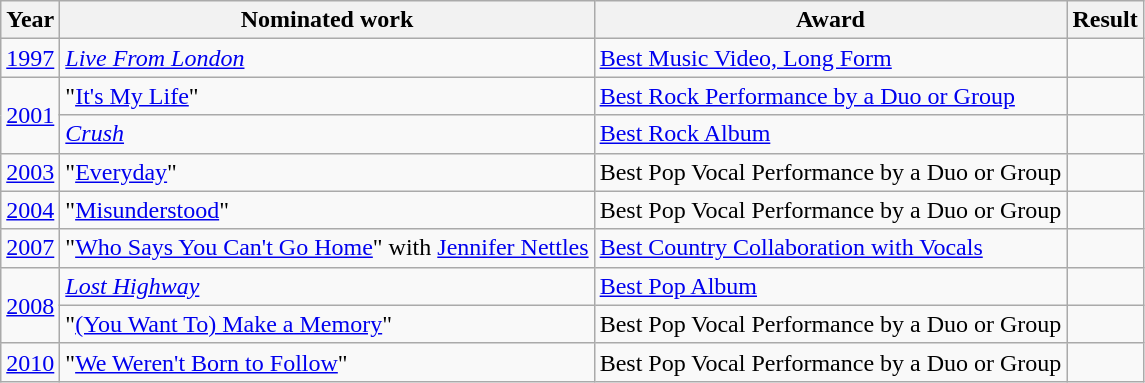<table class="wikitable">
<tr>
<th>Year</th>
<th>Nominated work</th>
<th>Award</th>
<th>Result</th>
</tr>
<tr>
<td align=center><a href='#'>1997</a></td>
<td><em><a href='#'>Live From London</a></em></td>
<td><a href='#'>Best Music Video, Long Form</a></td>
<td></td>
</tr>
<tr>
<td align=center rowspan="2"><a href='#'>2001</a></td>
<td>"<a href='#'>It's My Life</a>"</td>
<td><a href='#'>Best Rock Performance by a Duo or Group</a></td>
<td></td>
</tr>
<tr>
<td><em><a href='#'>Crush</a></em></td>
<td><a href='#'>Best Rock Album</a></td>
<td></td>
</tr>
<tr>
<td align=center><a href='#'>2003</a></td>
<td>"<a href='#'>Everyday</a>"</td>
<td>Best Pop Vocal Performance by a Duo or Group</td>
<td></td>
</tr>
<tr>
<td align=center><a href='#'>2004</a></td>
<td>"<a href='#'>Misunderstood</a>"</td>
<td>Best Pop Vocal Performance by a Duo or Group</td>
<td></td>
</tr>
<tr>
<td align=center><a href='#'>2007</a></td>
<td>"<a href='#'>Who Says You Can't Go Home</a>" with <a href='#'>Jennifer Nettles</a></td>
<td><a href='#'>Best Country Collaboration with Vocals</a></td>
<td></td>
</tr>
<tr>
<td align=center rowspan="2"><a href='#'>2008</a></td>
<td><em><a href='#'>Lost Highway</a></em></td>
<td><a href='#'>Best Pop Album</a></td>
<td></td>
</tr>
<tr>
<td>"<a href='#'>(You Want To) Make a Memory</a>"</td>
<td>Best Pop Vocal Performance by a Duo or Group</td>
<td></td>
</tr>
<tr>
<td align=center><a href='#'>2010</a></td>
<td>"<a href='#'>We Weren't Born to Follow</a>"</td>
<td>Best Pop Vocal Performance by a Duo or Group</td>
<td></td>
</tr>
</table>
